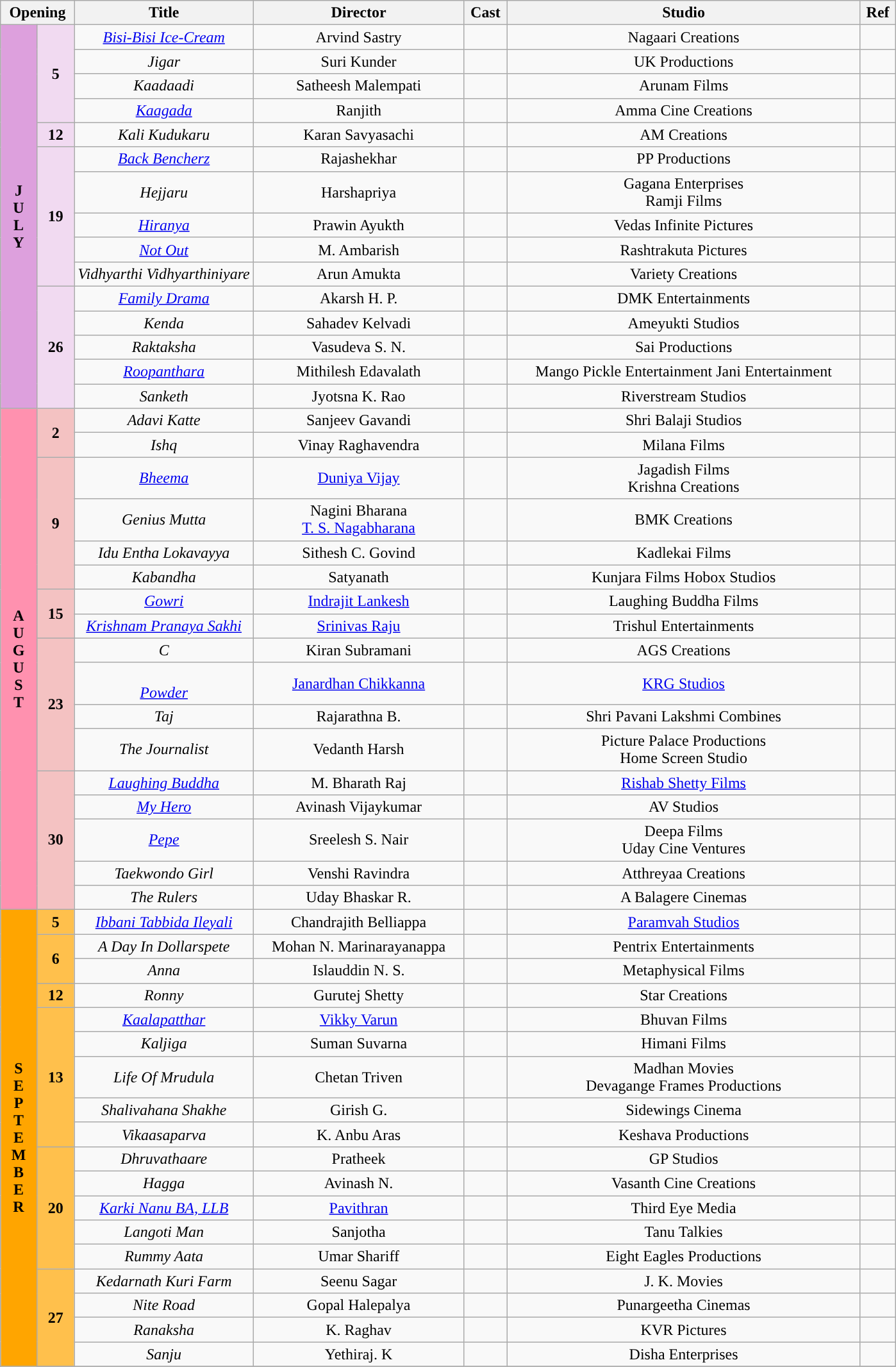<table class="wikitable sortable">
<tr>
<th colspan="2">Opening</th>
<th style="width:20%;">Title</th>
<th>Director</th>
<th>Cast</th>
<th>Studio</th>
<th>Ref</th>
</tr>
<tr>
<td rowspan="15" style="text-align:center; background:plum; textcolor:#000;"><strong>J<br>U<br>L<br>Y</strong></td>
<td rowspan="4" style="text-align:center;background:#f1daf1;"><strong>5</strong></td>
<td style="text-align:center;"><em><a href='#'>Bisi-Bisi Ice-Cream</a></em></td>
<td style="text-align:center;">Arvind Sastry</td>
<td></td>
<td style="text-align:center;">Nagaari Creations</td>
<td style="text-align:center;"><br></td>
</tr>
<tr>
<td style="text-align:center;"><em>Jigar</em></td>
<td style="text-align:center;">Suri Kunder</td>
<td></td>
<td style="text-align:center;">UK Productions</td>
<td style="text-align:center;"><br></td>
</tr>
<tr>
<td style="text-align:center;"><em>Kaadaadi</em></td>
<td style="text-align:center;">Satheesh Malempati</td>
<td></td>
<td style="text-align:center;">Arunam Films</td>
<td style="text-align:center;"><br></td>
</tr>
<tr>
<td style="text-align:center;"><em><a href='#'>Kaagada</a></em></td>
<td style="text-align:center;">Ranjith</td>
<td></td>
<td style="text-align:center;">Amma Cine Creations</td>
<td style="text-align:center;"><br></td>
</tr>
<tr>
<td rowspan="1" style="text-align:center;background:#f1daf1;"><strong>12</strong></td>
<td style="text-align:center;"><em>Kali Kudukaru</em></td>
<td style="text-align:center;">Karan Savyasachi</td>
<td></td>
<td style="text-align:center;">AM Creations</td>
<td style="text-align:center;"><br></td>
</tr>
<tr>
<td rowspan="5" style="text-align:center;background:#f1daf1;"><strong>19</strong></td>
<td style="text-align:center;"><em><a href='#'>Back Bencherz</a></em></td>
<td style="text-align:center;">Rajashekhar</td>
<td></td>
<td style="text-align:center;">PP Productions</td>
<td style="text-align:center;"></td>
</tr>
<tr>
<td style="text-align:center;"><em>Hejjaru</em></td>
<td style="text-align:center;">Harshapriya</td>
<td></td>
<td style="text-align:center;">Gagana Enterprises <br> Ramji Films</td>
<td style="text-align:center;"><br></td>
</tr>
<tr>
<td style="text-align:center;"><em><a href='#'>Hiranya</a></em></td>
<td style="text-align:center;">Prawin Ayukth</td>
<td></td>
<td style="text-align:center;">Vedas Infinite Pictures</td>
<td style="text-align:center;"></td>
</tr>
<tr>
<td style="text-align:center;"><em><a href='#'>Not Out</a></em></td>
<td style="text-align:center;">M. Ambarish</td>
<td></td>
<td style="text-align:center;">Rashtrakuta Pictures</td>
<td style="text-align:center;"></td>
</tr>
<tr>
<td style="text-align:center;"><em>Vidhyarthi Vidhyarthiniyare</em></td>
<td style="text-align:center;">Arun Amukta</td>
<td></td>
<td style="text-align:center;">Variety Creations</td>
<td style="text-align:center;"></td>
</tr>
<tr>
<td rowspan="5" style="text-align:center;background:#f1daf1;"><strong>26</strong></td>
<td style="text-align:center;"><em><a href='#'>Family Drama</a></em></td>
<td style="text-align:center;">Akarsh H. P.</td>
<td></td>
<td style="text-align:center;">DMK Entertainments</td>
<td style="text-align:center;"></td>
</tr>
<tr>
<td style="text-align:center;"><em>Kenda</em></td>
<td style="text-align:center;">Sahadev Kelvadi</td>
<td></td>
<td style="text-align:center;">Ameyukti Studios</td>
<td style="text-align:center;"></td>
</tr>
<tr>
<td style="text-align:center;"><em>Raktaksha</em></td>
<td style="text-align:center;">Vasudeva S. N.</td>
<td></td>
<td style="text-align:center;">Sai Productions</td>
<td style="text-align:center;"></td>
</tr>
<tr>
<td style="text-align:center;"><em><a href='#'>Roopanthara</a></em></td>
<td style="text-align:center;">Mithilesh Edavalath</td>
<td></td>
<td style="text-align:center;">Mango Pickle Entertainment Jani Entertainment</td>
<td style="text-align:center;"></td>
</tr>
<tr>
<td style="text-align:center;"><em>Sanketh</em></td>
<td style="text-align:center;">Jyotsna K. Rao</td>
<td></td>
<td style="text-align:center;">Riverstream Studios</td>
<td style="text-align:center;"></td>
</tr>
<tr>
<td rowspan="17" style="text-align:center; background:#ff91af; textcolor:#000;"><strong>A<br>U<br>G<br>U<br>S<br>T</strong></td>
<td rowspan="2" style="text-align:center;background:#f4c2c2;"><strong>2</strong></td>
<td style="text-align:center;"><em>Adavi Katte</em></td>
<td style="text-align:center;">Sanjeev Gavandi</td>
<td></td>
<td style="text-align:center;">Shri Balaji Studios</td>
<td></td>
</tr>
<tr>
<td style="text-align:center;"><em>Ishq</em></td>
<td style="text-align:center;">Vinay Raghavendra</td>
<td></td>
<td style="text-align:center;">Milana Films</td>
<td></td>
</tr>
<tr>
<td rowspan="4" style="text-align:center;background:#f4c2c2;"><strong>9</strong></td>
<td style="text-align:center;"><em><a href='#'>Bheema</a></em></td>
<td style="text-align:center;"><a href='#'>Duniya Vijay</a></td>
<td></td>
<td style="text-align:center;">Jagadish Films<br>Krishna Creations</td>
<td style="text-align:center;"></td>
</tr>
<tr>
<td style="text-align:center;"><em>Genius Mutta</em></td>
<td style="text-align:center;">Nagini Bharana<br><a href='#'>T. S. Nagabharana</a></td>
<td></td>
<td style="text-align:center;">BMK Creations</td>
<td style="text-align:center;"></td>
</tr>
<tr>
<td style="text-align:center;"><em>Idu Entha Lokavayya</em></td>
<td style="text-align:center;">Sithesh C. Govind</td>
<td></td>
<td style="text-align:center;">Kadlekai Films</td>
<td style="text-align:center;"></td>
</tr>
<tr>
<td style="text-align:center;"><em>Kabandha</em></td>
<td style="text-align:center;">Satyanath</td>
<td></td>
<td style="text-align:center;">Kunjara Films Hobox Studios</td>
<td style="text-align:center;"></td>
</tr>
<tr>
<td rowspan="2" style="text-align:center;background:#f4c2c2;"><strong>15</strong></td>
<td style="text-align:center;"><em><a href='#'>Gowri</a></em></td>
<td style="text-align:center;"><a href='#'>Indrajit Lankesh</a></td>
<td></td>
<td style="text-align:center;">Laughing Buddha Films</td>
<td style="text-align:center;"></td>
</tr>
<tr>
<td style="text-align:center;"><em><a href='#'>Krishnam Pranaya Sakhi</a></em></td>
<td style="text-align:center;"><a href='#'>Srinivas Raju</a></td>
<td></td>
<td style="text-align:center;">Trishul Entertainments</td>
<td style="text-align:center;"></td>
</tr>
<tr>
<td rowspan="4" style="text-align:center;background:#f4c2c2;"><strong>23</strong></td>
<td style="text-align:center;"><em>C</em></td>
<td style="text-align:center;">Kiran Subramani</td>
<td></td>
<td style="text-align:center;">AGS Creations</td>
<td style="text-align:center;"></td>
</tr>
<tr>
<td style="text-align:center;"><br><em><a href='#'>Powder</a></em></td>
<td style="text-align:center;"><a href='#'>Janardhan Chikkanna</a></td>
<td></td>
<td style="text-align:center;"><a href='#'>KRG Studios</a></td>
<td style="text-align:center;"></td>
</tr>
<tr>
<td style="text-align:center;"><em>Taj</em></td>
<td style="text-align:center;">Rajarathna B.</td>
<td></td>
<td style="text-align:center;">Shri Pavani Lakshmi Combines</td>
<td style="text-align:center;"></td>
</tr>
<tr>
<td style="text-align:center;"><em>The Journalist</em></td>
<td style="text-align:center;">Vedanth Harsh</td>
<td></td>
<td style="text-align:center;">Picture Palace Productions<br>Home Screen Studio</td>
<td style="text-align:center;"></td>
</tr>
<tr>
<td rowspan="5" style="text-align:center;background:#f4c2c2;"><strong>30</strong></td>
<td style="text-align:center;"><em><a href='#'>Laughing Buddha</a></em></td>
<td style="text-align:center;">M. Bharath Raj</td>
<td></td>
<td style="text-align:center;"><a href='#'>Rishab Shetty Films</a></td>
<td style="text-align:center;"></td>
</tr>
<tr>
<td style="text-align:center;"><em><a href='#'>My Hero</a></em></td>
<td style="text-align:center;">Avinash Vijaykumar</td>
<td></td>
<td style="text-align:center;">AV Studios</td>
<td style="text-align:center;"></td>
</tr>
<tr>
<td style="text-align:center;"><em><a href='#'>Pepe</a></em></td>
<td style="text-align:center;">Sreelesh S. Nair</td>
<td></td>
<td style="text-align:center;">Deepa Films<br>Uday Cine Ventures</td>
<td style="text-align:center;"></td>
</tr>
<tr>
<td style="text-align:center;"><em>Taekwondo Girl</em></td>
<td style="text-align:center;">Venshi Ravindra</td>
<td></td>
<td style="text-align:center;">Atthreyaa Creations</td>
<td style="text-align:center;"></td>
</tr>
<tr>
<td style="text-align:center;"><em>The Rulers</em></td>
<td style="text-align:center;">Uday Bhaskar R.</td>
<td></td>
<td style="text-align:center;">A Balagere Cinemas</td>
<td style="text-align:center;"></td>
</tr>
<tr>
<td rowspan="25" style="text-align:center; background:orange; textcolor:#000; "><strong>S<br>E<br>P<br>T<br>E<br>M<br>B<br>E<br>R</strong></td>
<td rowspan="1" style="text-align:center; textcolor:#000; background:#ffc04c;"><strong>5</strong></td>
<td style="text-align:center;"><em><a href='#'>Ibbani Tabbida Ileyali</a></em></td>
<td style="text-align:center;">Chandrajith Belliappa</td>
<td></td>
<td style="text-align:center;"><a href='#'>Paramvah Studios</a></td>
<td style="text-align:center;"></td>
</tr>
<tr>
<td rowspan="2" style="text-align:center; textcolor:#000; background:#ffc04c;"><strong>6</strong></td>
<td style="text-align:center;"><em>A Day In Dollarspete</em></td>
<td style="text-align:center;">Mohan N. Marinarayanappa</td>
<td></td>
<td style="text-align:center;">Pentrix Entertainments</td>
<td style="text-align:center;"></td>
</tr>
<tr>
<td style="text-align:center;"><em>Anna</em></td>
<td style="text-align:center;">Islauddin N. S.</td>
<td></td>
<td style="text-align:center;">Metaphysical Films</td>
<td style="text-align:center;"></td>
</tr>
<tr>
<td rowspan="1" style="text-align:center; textcolor:#000; background:#ffc04c;"><strong>12</strong></td>
<td style="text-align:center;"><em>Ronny</em></td>
<td style="text-align:center;">Gurutej Shetty</td>
<td></td>
<td style="text-align:center;">Star Creations</td>
<td style="text-align:center;"></td>
</tr>
<tr>
<td rowspan="5" style="text-align:center; textcolor:#000; background:#ffc04c;"><strong>13</strong></td>
<td style="text-align:center;"><em><a href='#'>Kaalapatthar</a></em></td>
<td style="text-align:center;"><a href='#'>Vikky Varun</a></td>
<td></td>
<td style="text-align:center;">Bhuvan Films</td>
<td style="text-align:center;"></td>
</tr>
<tr>
<td style="text-align:center;"><em>Kaljiga</em></td>
<td style="text-align:center;">Suman Suvarna</td>
<td></td>
<td style="text-align:center;">Himani Films</td>
<td style="text-align:center;"></td>
</tr>
<tr>
<td style="text-align:center;"><em>Life Of Mrudula</em></td>
<td style="text-align:center;">Chetan Triven</td>
<td></td>
<td style="text-align:center;">Madhan Movies<br>Devagange Frames Productions</td>
<td style="text-align:center;"></td>
</tr>
<tr>
<td style="text-align:center;"><em>Shalivahana Shakhe</em></td>
<td style="text-align:center;">Girish G.</td>
<td></td>
<td style="text-align:center;">Sidewings Cinema</td>
<td style="text-align:center;"></td>
</tr>
<tr>
<td style="text-align:center;"><em>Vikaasaparva</em></td>
<td style="text-align:center;">K. Anbu Aras</td>
<td></td>
<td style="text-align:center;">Keshava Productions</td>
<td style="text-align:center;"></td>
</tr>
<tr>
<td rowspan="5" style="text-align:center; textcolor:#000; background:#ffc04c;"><strong>20</strong></td>
<td style="text-align:center;"><em>Dhruvathaare</em></td>
<td style="text-align:center;">Pratheek</td>
<td></td>
<td style="text-align:center;">GP Studios</td>
<td style="text-align:center;"></td>
</tr>
<tr>
<td style="text-align:center;"><em>Hagga</em></td>
<td style="text-align:center;">Avinash N.</td>
<td></td>
<td style="text-align:center;">Vasanth Cine Creations</td>
<td style="text-align:center;"></td>
</tr>
<tr>
<td style="text-align:center;"><em><a href='#'>Karki Nanu BA, LLB</a></em></td>
<td style="text-align:center;"><a href='#'>Pavithran</a></td>
<td></td>
<td style="text-align:center;">Third Eye Media</td>
<td style="text-align:center;"></td>
</tr>
<tr>
<td style="text-align:center;"><em>Langoti Man</em></td>
<td style="text-align:center;">Sanjotha</td>
<td></td>
<td style="text-align:center;">Tanu Talkies</td>
<td style="text-align:center;"></td>
</tr>
<tr>
<td style="text-align:center;"><em>Rummy Aata</em></td>
<td style="text-align:center;">Umar Shariff</td>
<td></td>
<td style="text-align:center;">Eight Eagles Productions</td>
<td style="text-align:center;"></td>
</tr>
<tr>
<td rowspan="4" style="text-align:center; textcolor:#000; background:#ffc04c;"><strong>27</strong></td>
<td style="text-align:center;"><em>Kedarnath Kuri Farm</em></td>
<td style="text-align:center;">Seenu Sagar</td>
<td></td>
<td style="text-align:center;">J. K. Movies</td>
<td style="text-align:center;"></td>
</tr>
<tr>
<td style="text-align:center;"><em>Nite Road</em></td>
<td style="text-align:center;">Gopal Halepalya</td>
<td></td>
<td style="text-align:center;">Punargeetha Cinemas</td>
<td style="text-align:center;"></td>
</tr>
<tr>
<td style="text-align:center;"><em>Ranaksha</em></td>
<td style="text-align:center;">K. Raghav</td>
<td></td>
<td style="text-align:center;">KVR Pictures</td>
<td style="text-align:center;"></td>
</tr>
<tr>
<td style="text-align:center;"><em>Sanju</em></td>
<td style="text-align:center;">Yethiraj. K</td>
<td></td>
<td style="text-align:center;">Disha Enterprises</td>
<td style="text-align:center;"></td>
</tr>
<tr>
</tr>
</table>
